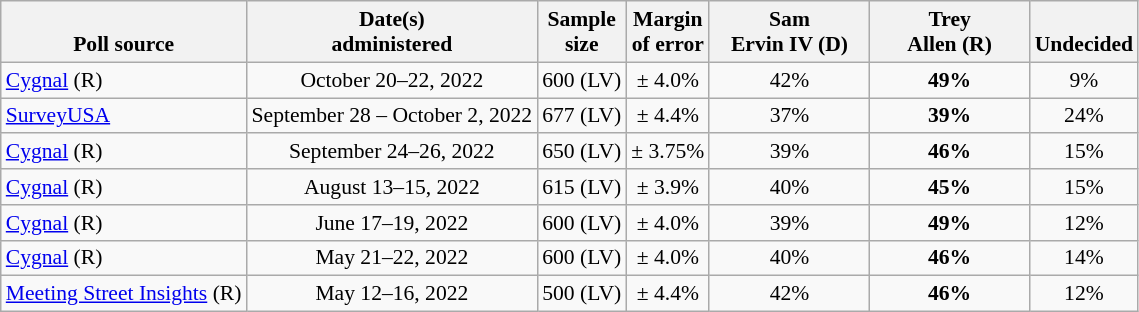<table class="wikitable" style="font-size:90%;text-align:center;">
<tr valign=bottom>
<th>Poll source</th>
<th>Date(s)<br>administered</th>
<th>Sample<br>size</th>
<th>Margin<br>of error</th>
<th style="width:100px;">Sam<br>Ervin IV (D)</th>
<th style="width:100px;">Trey<br>Allen (R)</th>
<th>Undecided</th>
</tr>
<tr>
<td style="text-align:left;"><a href='#'>Cygnal</a> (R)</td>
<td>October 20–22, 2022</td>
<td>600 (LV)</td>
<td>± 4.0%</td>
<td>42%</td>
<td><strong>49%</strong></td>
<td>9%</td>
</tr>
<tr>
<td style="text-align:left;"><a href='#'>SurveyUSA</a></td>
<td>September 28 – October 2, 2022</td>
<td>677 (LV)</td>
<td>± 4.4%</td>
<td>37%</td>
<td><strong>39%</strong></td>
<td>24%</td>
</tr>
<tr>
<td style="text-align:left;"><a href='#'>Cygnal</a> (R)</td>
<td>September 24–26, 2022</td>
<td>650 (LV)</td>
<td>± 3.75%</td>
<td>39%</td>
<td><strong>46%</strong></td>
<td>15%</td>
</tr>
<tr>
<td style="text-align:left;"><a href='#'>Cygnal</a> (R)</td>
<td>August 13–15, 2022</td>
<td>615 (LV)</td>
<td>± 3.9%</td>
<td>40%</td>
<td><strong>45%</strong></td>
<td>15%</td>
</tr>
<tr>
<td style="text-align:left;"><a href='#'>Cygnal</a> (R)</td>
<td>June 17–19, 2022</td>
<td>600 (LV)</td>
<td>± 4.0%</td>
<td>39%</td>
<td><strong>49%</strong></td>
<td>12%</td>
</tr>
<tr>
<td style="text-align:left;"><a href='#'>Cygnal</a> (R)</td>
<td>May 21–22, 2022</td>
<td>600 (LV)</td>
<td>± 4.0%</td>
<td>40%</td>
<td><strong>46%</strong></td>
<td>14%</td>
</tr>
<tr>
<td style="text-align:left;"><a href='#'>Meeting Street Insights</a> (R)</td>
<td>May 12–16, 2022</td>
<td>500 (LV)</td>
<td>± 4.4%</td>
<td>42%</td>
<td><strong>46%</strong></td>
<td>12%</td>
</tr>
</table>
